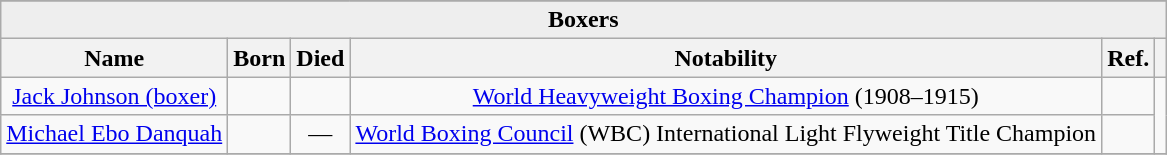<table class="wikitable sortable" style="text-align: centre;">
<tr ">
</tr>
<tr bgcolor=#EEEEEE>
<td align=center colspan=6><strong>Boxers</strong></td>
</tr>
<tr>
<th class="unsortable">Name</th>
<th class="unsortable">Born</th>
<th class="unsortable">Died</th>
<th class="unsortable">Notability</th>
<th class="unsortable">Ref.</th>
<th class="unsortable"></th>
</tr>
<tr>
<td align=center><a href='#'>Jack Johnson (boxer)</a></td>
<td align=center></td>
<td align=center></td>
<td align=center><a href='#'>World Heavyweight Boxing Champion</a> (1908–1915)</td>
<td align=center></td>
<td align=center rowspan="2"><br></td>
</tr>
<tr>
<td align=center><a href='#'>Michael Ebo Danquah</a></td>
<td align=center></td>
<td align=center>—</td>
<td align=center><a href='#'>World Boxing Council</a> (WBC) International Light Flyweight Title Champion</td>
<td align=center></td>
</tr>
<tr>
</tr>
</table>
